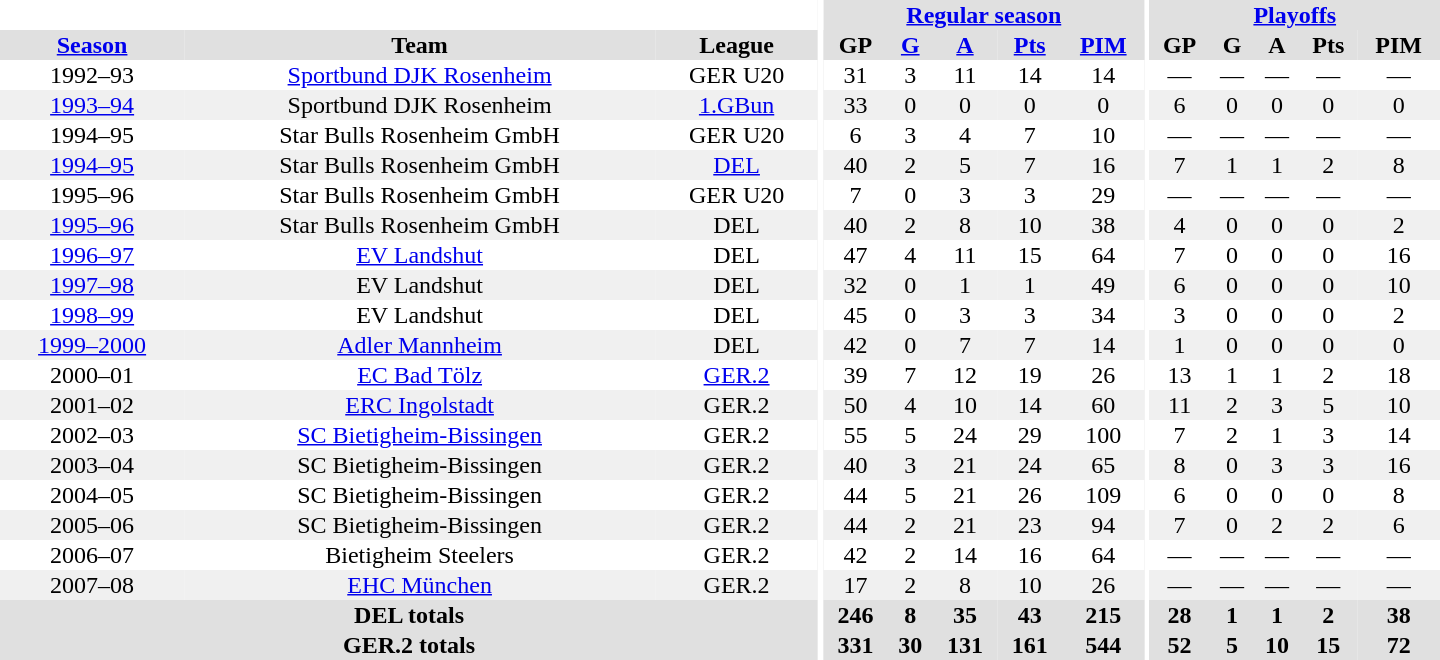<table border="0" cellpadding="1" cellspacing="0" style="text-align:center; width:60em">
<tr bgcolor="#e0e0e0">
<th colspan="3" bgcolor="#ffffff"></th>
<th rowspan="99" bgcolor="#ffffff"></th>
<th colspan="5"><a href='#'>Regular season</a></th>
<th rowspan="99" bgcolor="#ffffff"></th>
<th colspan="5"><a href='#'>Playoffs</a></th>
</tr>
<tr bgcolor="#e0e0e0">
<th><a href='#'>Season</a></th>
<th>Team</th>
<th>League</th>
<th>GP</th>
<th><a href='#'>G</a></th>
<th><a href='#'>A</a></th>
<th><a href='#'>Pts</a></th>
<th><a href='#'>PIM</a></th>
<th>GP</th>
<th>G</th>
<th>A</th>
<th>Pts</th>
<th>PIM</th>
</tr>
<tr>
<td>1992–93</td>
<td><a href='#'>Sportbund DJK Rosenheim</a></td>
<td>GER U20</td>
<td>31</td>
<td>3</td>
<td>11</td>
<td>14</td>
<td>14</td>
<td>—</td>
<td>—</td>
<td>—</td>
<td>—</td>
<td>—</td>
</tr>
<tr bgcolor="#f0f0f0">
<td><a href='#'>1993–94</a></td>
<td>Sportbund DJK Rosenheim</td>
<td><a href='#'>1.GBun</a></td>
<td>33</td>
<td>0</td>
<td>0</td>
<td>0</td>
<td>0</td>
<td>6</td>
<td>0</td>
<td>0</td>
<td>0</td>
<td>0</td>
</tr>
<tr>
<td>1994–95</td>
<td>Star Bulls Rosenheim GmbH</td>
<td>GER U20</td>
<td>6</td>
<td>3</td>
<td>4</td>
<td>7</td>
<td>10</td>
<td>—</td>
<td>—</td>
<td>—</td>
<td>—</td>
<td>—</td>
</tr>
<tr bgcolor="#f0f0f0">
<td><a href='#'>1994–95</a></td>
<td>Star Bulls Rosenheim GmbH</td>
<td><a href='#'>DEL</a></td>
<td>40</td>
<td>2</td>
<td>5</td>
<td>7</td>
<td>16</td>
<td>7</td>
<td>1</td>
<td>1</td>
<td>2</td>
<td>8</td>
</tr>
<tr>
<td>1995–96</td>
<td>Star Bulls Rosenheim GmbH</td>
<td>GER U20</td>
<td>7</td>
<td>0</td>
<td>3</td>
<td>3</td>
<td>29</td>
<td>—</td>
<td>—</td>
<td>—</td>
<td>—</td>
<td>—</td>
</tr>
<tr bgcolor="#f0f0f0">
<td><a href='#'>1995–96</a></td>
<td>Star Bulls Rosenheim GmbH</td>
<td>DEL</td>
<td>40</td>
<td>2</td>
<td>8</td>
<td>10</td>
<td>38</td>
<td>4</td>
<td>0</td>
<td>0</td>
<td>0</td>
<td>2</td>
</tr>
<tr>
<td><a href='#'>1996–97</a></td>
<td><a href='#'>EV Landshut</a></td>
<td>DEL</td>
<td>47</td>
<td>4</td>
<td>11</td>
<td>15</td>
<td>64</td>
<td>7</td>
<td>0</td>
<td>0</td>
<td>0</td>
<td>16</td>
</tr>
<tr bgcolor="#f0f0f0">
<td><a href='#'>1997–98</a></td>
<td>EV Landshut</td>
<td>DEL</td>
<td>32</td>
<td>0</td>
<td>1</td>
<td>1</td>
<td>49</td>
<td>6</td>
<td>0</td>
<td>0</td>
<td>0</td>
<td>10</td>
</tr>
<tr>
<td><a href='#'>1998–99</a></td>
<td>EV Landshut</td>
<td>DEL</td>
<td>45</td>
<td>0</td>
<td>3</td>
<td>3</td>
<td>34</td>
<td>3</td>
<td>0</td>
<td>0</td>
<td>0</td>
<td>2</td>
</tr>
<tr bgcolor="#f0f0f0">
<td><a href='#'>1999–2000</a></td>
<td><a href='#'>Adler Mannheim</a></td>
<td>DEL</td>
<td>42</td>
<td>0</td>
<td>7</td>
<td>7</td>
<td>14</td>
<td>1</td>
<td>0</td>
<td>0</td>
<td>0</td>
<td>0</td>
</tr>
<tr>
<td>2000–01</td>
<td><a href='#'>EC Bad Tölz</a></td>
<td><a href='#'>GER.2</a></td>
<td>39</td>
<td>7</td>
<td>12</td>
<td>19</td>
<td>26</td>
<td>13</td>
<td>1</td>
<td>1</td>
<td>2</td>
<td>18</td>
</tr>
<tr bgcolor="#f0f0f0">
<td>2001–02</td>
<td><a href='#'>ERC Ingolstadt</a></td>
<td>GER.2</td>
<td>50</td>
<td>4</td>
<td>10</td>
<td>14</td>
<td>60</td>
<td>11</td>
<td>2</td>
<td>3</td>
<td>5</td>
<td>10</td>
</tr>
<tr>
<td>2002–03</td>
<td><a href='#'>SC Bietigheim-Bissingen</a></td>
<td>GER.2</td>
<td>55</td>
<td>5</td>
<td>24</td>
<td>29</td>
<td>100</td>
<td>7</td>
<td>2</td>
<td>1</td>
<td>3</td>
<td>14</td>
</tr>
<tr bgcolor="#f0f0f0">
<td>2003–04</td>
<td>SC Bietigheim-Bissingen</td>
<td>GER.2</td>
<td>40</td>
<td>3</td>
<td>21</td>
<td>24</td>
<td>65</td>
<td>8</td>
<td>0</td>
<td>3</td>
<td>3</td>
<td>16</td>
</tr>
<tr>
<td>2004–05</td>
<td>SC Bietigheim-Bissingen</td>
<td>GER.2</td>
<td>44</td>
<td>5</td>
<td>21</td>
<td>26</td>
<td>109</td>
<td>6</td>
<td>0</td>
<td>0</td>
<td>0</td>
<td>8</td>
</tr>
<tr bgcolor="#f0f0f0">
<td>2005–06</td>
<td>SC Bietigheim-Bissingen</td>
<td>GER.2</td>
<td>44</td>
<td>2</td>
<td>21</td>
<td>23</td>
<td>94</td>
<td>7</td>
<td>0</td>
<td>2</td>
<td>2</td>
<td>6</td>
</tr>
<tr>
<td>2006–07</td>
<td>Bietigheim Steelers</td>
<td>GER.2</td>
<td>42</td>
<td>2</td>
<td>14</td>
<td>16</td>
<td>64</td>
<td>—</td>
<td>—</td>
<td>—</td>
<td>—</td>
<td>—</td>
</tr>
<tr bgcolor="#f0f0f0">
<td>2007–08</td>
<td><a href='#'>EHC München</a></td>
<td>GER.2</td>
<td>17</td>
<td>2</td>
<td>8</td>
<td>10</td>
<td>26</td>
<td>—</td>
<td>—</td>
<td>—</td>
<td>—</td>
<td>—</td>
</tr>
<tr bgcolor="#e0e0e0">
<th colspan="3">DEL totals</th>
<th>246</th>
<th>8</th>
<th>35</th>
<th>43</th>
<th>215</th>
<th>28</th>
<th>1</th>
<th>1</th>
<th>2</th>
<th>38</th>
</tr>
<tr bgcolor="#e0e0e0">
<th colspan="3">GER.2 totals</th>
<th>331</th>
<th>30</th>
<th>131</th>
<th>161</th>
<th>544</th>
<th>52</th>
<th>5</th>
<th>10</th>
<th>15</th>
<th>72</th>
</tr>
</table>
